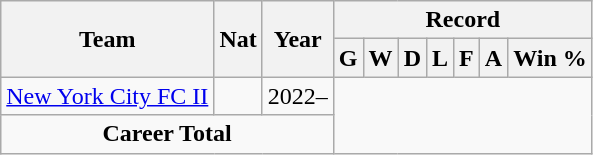<table class="wikitable" style="text-align: center">
<tr>
<th rowspan="2">Team</th>
<th rowspan="2">Nat</th>
<th rowspan="2">Year</th>
<th colspan="7">Record</th>
</tr>
<tr>
<th>G</th>
<th>W</th>
<th>D</th>
<th>L</th>
<th>F</th>
<th>A</th>
<th>Win %</th>
</tr>
<tr>
<td align="left"><a href='#'>New York City FC II</a></td>
<td></td>
<td>2022–<br></td>
</tr>
<tr>
<td colspan=3><strong>Career Total</strong><br></td>
</tr>
</table>
